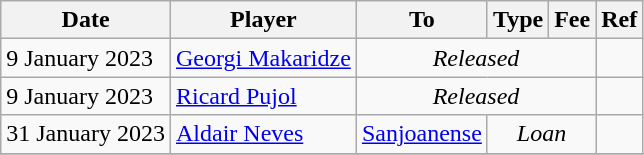<table class="wikitable">
<tr>
<th>Date</th>
<th>Player</th>
<th>To</th>
<th>Type</th>
<th>Fee</th>
<th>Ref</th>
</tr>
<tr>
<td>9 January 2023</td>
<td> <a href='#'>Georgi Makaridze</a></td>
<td colspan=3 align=center><em>Released</em></td>
<td align=center></td>
</tr>
<tr>
<td>9 January 2023</td>
<td> <a href='#'>Ricard Pujol</a></td>
<td colspan=3 align=center><em>Released</em></td>
<td align=center></td>
</tr>
<tr>
<td>31 January 2023</td>
<td> <a href='#'>Aldair Neves</a></td>
<td> <a href='#'>Sanjoanense</a></td>
<td colspan=2 align=center><em>Loan</em></td>
<td align=center></td>
</tr>
<tr>
</tr>
</table>
